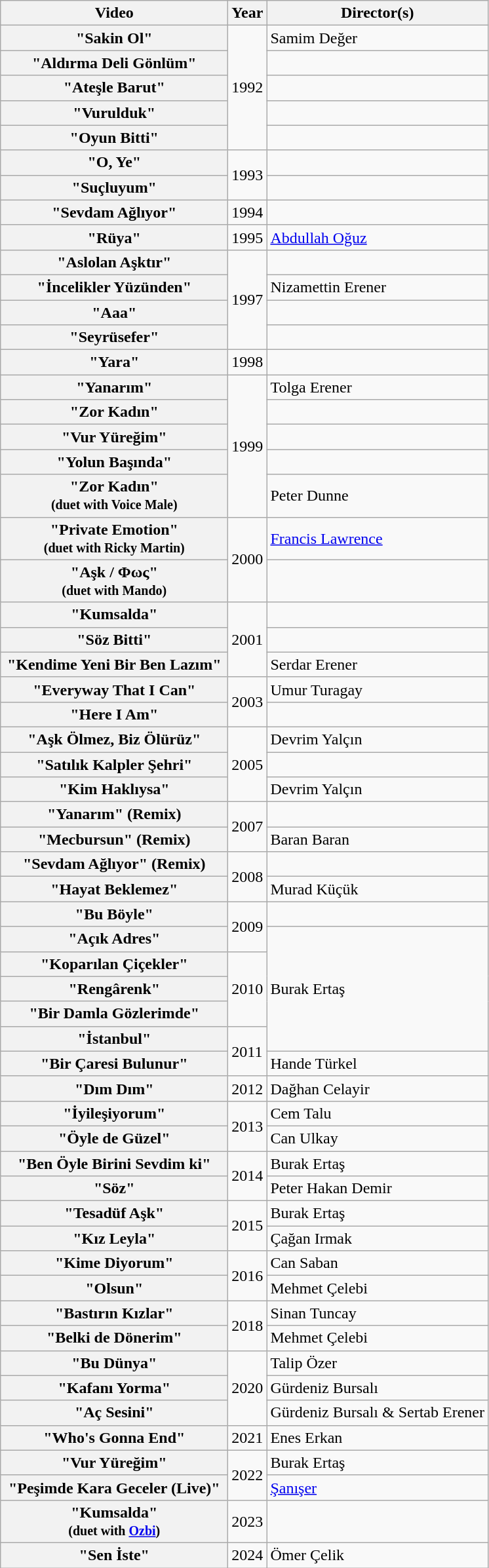<table class="wikitable plainrowheaders">
<tr>
<th scope="col" style="width:14em;">Video</th>
<th scope="col">Year</th>
<th scope="col">Director(s)</th>
</tr>
<tr>
<th scope="row">"Sakin Ol"</th>
<td rowspan="5">1992</td>
<td>Samim Değer</td>
</tr>
<tr>
<th scope="row">"Aldırma Deli Gönlüm"</th>
<td></td>
</tr>
<tr>
<th scope="row">"Ateşle Barut"</th>
<td></td>
</tr>
<tr>
<th scope="row">"Vurulduk"</th>
<td></td>
</tr>
<tr>
<th scope="row">"Oyun Bitti"</th>
<td></td>
</tr>
<tr>
<th scope="row">"O, Ye"</th>
<td rowspan="2">1993</td>
<td></td>
</tr>
<tr>
<th scope="row">"Suçluyum"</th>
<td></td>
</tr>
<tr>
<th scope="row">"Sevdam Ağlıyor"</th>
<td>1994</td>
<td></td>
</tr>
<tr>
<th scope="row">"Rüya"</th>
<td>1995</td>
<td><a href='#'>Abdullah Oğuz</a></td>
</tr>
<tr>
<th scope="row">"Aslolan Aşktır"</th>
<td rowspan="4">1997</td>
<td></td>
</tr>
<tr>
<th scope="row">"İncelikler Yüzünden"</th>
<td>Nizamettin Erener</td>
</tr>
<tr>
<th scope="row">"Aaa"</th>
<td></td>
</tr>
<tr>
<th scope="row">"Seyrüsefer"</th>
<td></td>
</tr>
<tr>
<th scope="row">"Yara"</th>
<td>1998</td>
<td></td>
</tr>
<tr>
<th scope="row">"Yanarım"</th>
<td rowspan="5">1999</td>
<td>Tolga Erener</td>
</tr>
<tr>
<th scope="row">"Zor Kadın"</th>
<td></td>
</tr>
<tr>
<th scope="row">"Vur Yüreğim"</th>
<td></td>
</tr>
<tr>
<th scope="row">"Yolun Başında"</th>
<td></td>
</tr>
<tr>
<th scope="row">"Zor Kadın"<br><small>(duet with Voice Male)</small></th>
<td>Peter Dunne</td>
</tr>
<tr>
<th scope="row">"Private Emotion"<br><small>(duet with Ricky Martin)</small></th>
<td rowspan="2">2000</td>
<td><a href='#'>Francis Lawrence</a></td>
</tr>
<tr>
<th scope="row">"Aşk / Φως"<br><small>(duet with Mando)</small></th>
<td></td>
</tr>
<tr>
<th scope="row">"Kumsalda"</th>
<td rowspan="3">2001</td>
<td></td>
</tr>
<tr>
<th scope="row">"Söz Bitti"</th>
<td></td>
</tr>
<tr>
<th scope="row">"Kendime Yeni Bir Ben Lazım"</th>
<td>Serdar Erener</td>
</tr>
<tr>
<th scope="row">"Everyway That I Can"</th>
<td rowspan="2">2003</td>
<td>Umur Turagay</td>
</tr>
<tr>
<th scope="row">"Here I Am"</th>
<td></td>
</tr>
<tr>
<th scope="row">"Aşk Ölmez, Biz Ölürüz"</th>
<td rowspan="3">2005</td>
<td>Devrim Yalçın</td>
</tr>
<tr>
<th scope="row">"Satılık Kalpler Şehri"</th>
<td></td>
</tr>
<tr>
<th scope="row">"Kim Haklıysa"</th>
<td>Devrim Yalçın</td>
</tr>
<tr>
<th scope="row">"Yanarım" (Remix)</th>
<td rowspan="2">2007</td>
<td></td>
</tr>
<tr>
<th scope="row">"Mecbursun" (Remix)</th>
<td>Baran Baran</td>
</tr>
<tr>
<th scope="row">"Sevdam Ağlıyor" (Remix)</th>
<td rowspan="2">2008</td>
<td></td>
</tr>
<tr>
<th scope="row">"Hayat Beklemez"</th>
<td>Murad Küçük</td>
</tr>
<tr>
<th scope="row">"Bu Böyle"</th>
<td rowspan="2">2009</td>
<td></td>
</tr>
<tr>
<th scope="row">"Açık Adres"</th>
<td rowspan="5">Burak Ertaş</td>
</tr>
<tr>
<th scope="row">"Koparılan Çiçekler"</th>
<td rowspan="3">2010</td>
</tr>
<tr>
<th scope="row">"Rengârenk"</th>
</tr>
<tr>
<th scope="row">"Bir Damla Gözlerimde"</th>
</tr>
<tr>
<th scope="row">"İstanbul"</th>
<td rowspan="2">2011</td>
</tr>
<tr>
<th scope="row">"Bir Çaresi Bulunur"</th>
<td>Hande Türkel</td>
</tr>
<tr>
<th scope="row">"Dım Dım"</th>
<td>2012</td>
<td>Dağhan Celayir</td>
</tr>
<tr>
<th scope="row">"İyileşiyorum"</th>
<td rowspan="2">2013</td>
<td>Cem Talu</td>
</tr>
<tr>
<th scope="row">"Öyle de Güzel"</th>
<td>Can Ulkay</td>
</tr>
<tr>
<th scope="row">"Ben Öyle Birini Sevdim ki"</th>
<td rowspan="2">2014</td>
<td>Burak Ertaş</td>
</tr>
<tr>
<th scope="row">"Söz"</th>
<td>Peter Hakan Demir</td>
</tr>
<tr>
<th scope="row">"Tesadüf Aşk"</th>
<td rowspan="2">2015</td>
<td>Burak Ertaş</td>
</tr>
<tr>
<th scope="row">"Kız Leyla"</th>
<td>Çağan Irmak</td>
</tr>
<tr>
<th scope="row">"Kime Diyorum"</th>
<td rowspan="2">2016</td>
<td>Can Saban</td>
</tr>
<tr>
<th scope="row">"Olsun"</th>
<td>Mehmet Çelebi</td>
</tr>
<tr>
<th scope="row">"Bastırın Kızlar"</th>
<td rowspan="2">2018</td>
<td>Sinan Tuncay</td>
</tr>
<tr>
<th scope="row">"Belki de Dönerim"</th>
<td>Mehmet Çelebi</td>
</tr>
<tr>
<th scope="row">"Bu Dünya"</th>
<td rowspan="3">2020</td>
<td>Talip Özer</td>
</tr>
<tr>
<th scope="row">"Kafanı Yorma"</th>
<td>Gürdeniz Bursalı</td>
</tr>
<tr>
<th scope="row">"Aç Sesini"</th>
<td>Gürdeniz Bursalı & Sertab Erener</td>
</tr>
<tr>
<th scope="row">"Who's Gonna End"</th>
<td rowspan="1">2021</td>
<td>Enes Erkan</td>
</tr>
<tr>
<th scope="row">"Vur Yüreğim"</th>
<td rowspan="2">2022</td>
<td>Burak Ertaş</td>
</tr>
<tr>
<th scope="row">"Peşimde Kara Geceler (Live)"</th>
<td><a href='#'>Şanışer</a></td>
</tr>
<tr>
<th scope="row">"Kumsalda"<br><small>(duet with <a href='#'>Ozbi</a>)</small></th>
<td rowspan="1">2023</td>
<td></td>
</tr>
<tr>
<th scope="row">"Sen İste"</th>
<td rowspan="1">2024</td>
<td>Ömer Çelik</td>
</tr>
</table>
